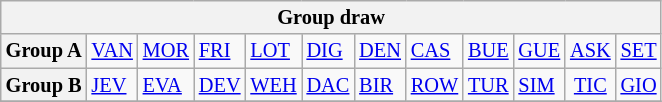<table class="wikitable" style="text-align:center; font-size:85%">
<tr>
<th colspan="12">Group draw</th>
</tr>
<tr>
<th>Group A</th>
<td align="left"> <a href='#'>VAN</a></td>
<td align="left"> <a href='#'>MOR</a></td>
<td align="left"> <a href='#'>FRI</a></td>
<td align="left"> <a href='#'>LOT</a></td>
<td align="left"> <a href='#'>DIG</a></td>
<td align="left"> <a href='#'>DEN</a></td>
<td align="left"> <a href='#'>CAS</a></td>
<td align="left"> <a href='#'>BUE</a></td>
<td align="left"> <a href='#'>GUE</a></td>
<td align="left"> <a href='#'>ASK</a></td>
<td align="left"> <a href='#'>SET</a></td>
</tr>
<tr>
<th>Group B</th>
<td align="left"> <a href='#'>JEV</a></td>
<td align="left"> <a href='#'>EVA</a></td>
<td align="left"> <a href='#'>DEV</a></td>
<td align="left"> <a href='#'>WEH</a></td>
<td align="left"> <a href='#'>DAC</a></td>
<td align="left"> <a href='#'>BIR</a></td>
<td align="left"> <a href='#'>ROW</a></td>
<td align="left"> <a href='#'>TUR</a></td>
<td align="left"> <a href='#'>SIM</a></td>
<td aling="left"> <a href='#'>TIC</a></td>
<td aling="left"> <a href='#'>GIO</a></td>
</tr>
<tr>
</tr>
</table>
